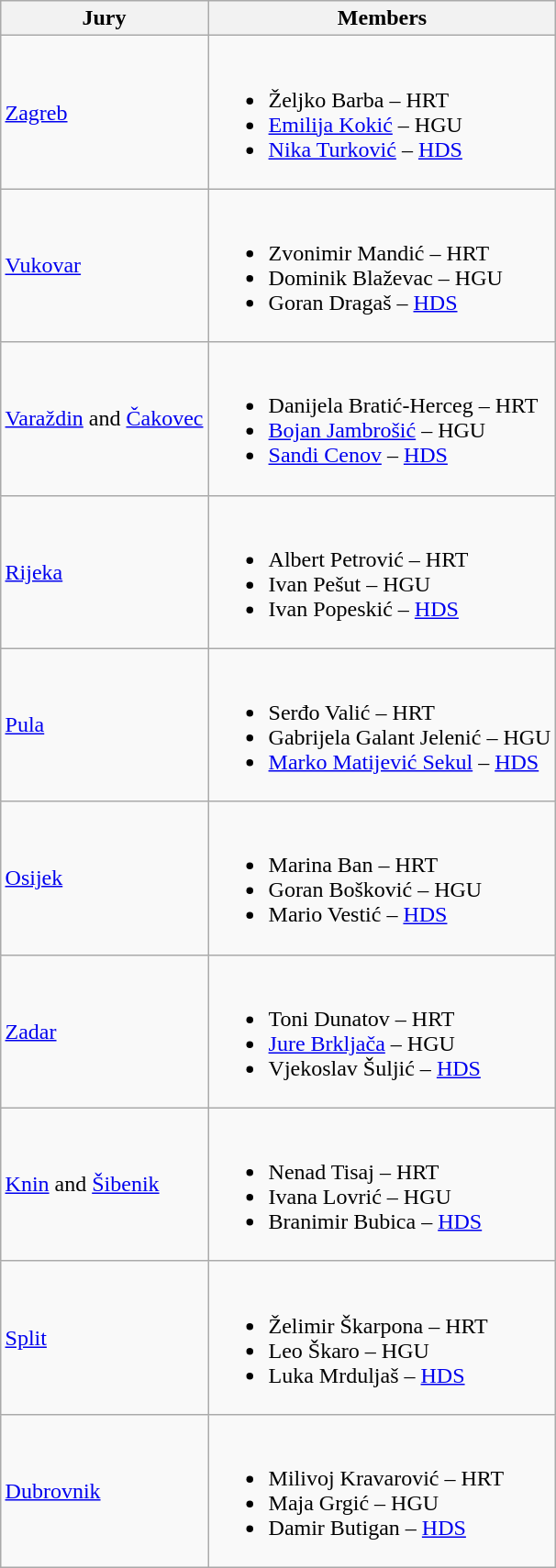<table class="wikitable collapsible" style="margin: 1em auto 1em auto">
<tr>
<th>Jury</th>
<th>Members</th>
</tr>
<tr>
<td><a href='#'>Zagreb</a></td>
<td><br><ul><li>Željko Barba – HRT</li><li><a href='#'>Emilija Kokić</a> – HGU</li><li><a href='#'>Nika Turković</a> – <a href='#'>HDS</a></li></ul></td>
</tr>
<tr>
<td><a href='#'>Vukovar</a></td>
<td><br><ul><li>Zvonimir Mandić – HRT</li><li>Dominik Blaževac – HGU</li><li>Goran Dragaš – <a href='#'>HDS</a></li></ul></td>
</tr>
<tr>
<td><a href='#'>Varaždin</a> and <a href='#'>Čakovec</a></td>
<td><br><ul><li>Danijela Bratić-Herceg – HRT</li><li><a href='#'>Bojan Jambrošić</a> – HGU</li><li><a href='#'>Sandi Cenov</a> – <a href='#'>HDS</a></li></ul></td>
</tr>
<tr>
<td><a href='#'>Rijeka</a></td>
<td><br><ul><li>Albert Petrović – HRT</li><li>Ivan Pešut – HGU</li><li>Ivan Popeskić – <a href='#'>HDS</a></li></ul></td>
</tr>
<tr>
<td><a href='#'>Pula</a></td>
<td><br><ul><li>Serđo Valić – HRT</li><li>Gabrijela Galant Jelenić – HGU</li><li><a href='#'>Marko Matijević Sekul</a> – <a href='#'>HDS</a></li></ul></td>
</tr>
<tr>
<td><a href='#'>Osijek</a></td>
<td><br><ul><li>Marina Ban – HRT</li><li>Goran Bošković – HGU</li><li>Mario Vestić – <a href='#'>HDS</a></li></ul></td>
</tr>
<tr>
<td><a href='#'>Zadar</a></td>
<td><br><ul><li>Toni Dunatov – HRT</li><li><a href='#'>Jure Brkljača</a> – HGU</li><li>Vjekoslav Šuljić – <a href='#'>HDS</a></li></ul></td>
</tr>
<tr>
<td><a href='#'>Knin</a> and <a href='#'>Šibenik</a></td>
<td><br><ul><li>Nenad Tisaj – HRT</li><li>Ivana Lovrić – HGU</li><li>Branimir Bubica – <a href='#'>HDS</a></li></ul></td>
</tr>
<tr>
<td><a href='#'>Split</a></td>
<td><br><ul><li>Želimir Škarpona – HRT</li><li>Leo Škaro – HGU</li><li>Luka Mrduljaš – <a href='#'>HDS</a></li></ul></td>
</tr>
<tr>
<td><a href='#'>Dubrovnik</a></td>
<td><br><ul><li>Milivoj Kravarović – HRT</li><li>Maja Grgić – HGU</li><li>Damir Butigan – <a href='#'>HDS</a></li></ul></td>
</tr>
</table>
